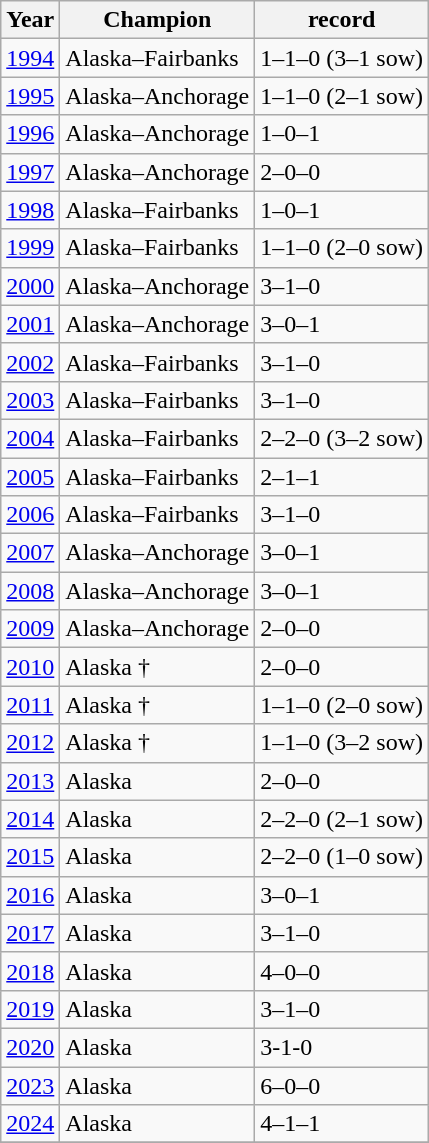<table class="wikitable sortable">
<tr>
<th>Year</th>
<th>Champion</th>
<th>record</th>
</tr>
<tr>
<td><a href='#'>1994</a></td>
<td>Alaska–Fairbanks</td>
<td>1–1–0 (3–1 sow)</td>
</tr>
<tr>
<td><a href='#'>1995</a></td>
<td>Alaska–Anchorage</td>
<td>1–1–0 (2–1 sow)</td>
</tr>
<tr>
<td><a href='#'>1996</a></td>
<td>Alaska–Anchorage</td>
<td>1–0–1</td>
</tr>
<tr>
<td><a href='#'>1997</a></td>
<td>Alaska–Anchorage</td>
<td>2–0–0</td>
</tr>
<tr>
<td><a href='#'>1998</a></td>
<td>Alaska–Fairbanks</td>
<td>1–0–1</td>
</tr>
<tr>
<td><a href='#'>1999</a></td>
<td>Alaska–Fairbanks</td>
<td>1–1–0 (2–0 sow)</td>
</tr>
<tr>
<td><a href='#'>2000</a></td>
<td>Alaska–Anchorage</td>
<td>3–1–0</td>
</tr>
<tr>
<td><a href='#'>2001</a></td>
<td>Alaska–Anchorage</td>
<td>3–0–1</td>
</tr>
<tr>
<td><a href='#'>2002</a></td>
<td>Alaska–Fairbanks</td>
<td>3–1–0</td>
</tr>
<tr>
<td><a href='#'>2003</a></td>
<td>Alaska–Fairbanks</td>
<td>3–1–0</td>
</tr>
<tr>
<td><a href='#'>2004</a></td>
<td>Alaska–Fairbanks</td>
<td>2–2–0 (3–2 sow)</td>
</tr>
<tr>
<td><a href='#'>2005</a></td>
<td>Alaska–Fairbanks</td>
<td>2–1–1</td>
</tr>
<tr>
<td><a href='#'>2006</a></td>
<td>Alaska–Fairbanks</td>
<td>3–1–0</td>
</tr>
<tr>
<td><a href='#'>2007</a></td>
<td>Alaska–Anchorage</td>
<td>3–0–1</td>
</tr>
<tr>
<td><a href='#'>2008</a></td>
<td>Alaska–Anchorage</td>
<td>3–0–1</td>
</tr>
<tr>
<td><a href='#'>2009</a></td>
<td>Alaska–Anchorage</td>
<td>2–0–0</td>
</tr>
<tr>
<td><a href='#'>2010</a></td>
<td>Alaska †</td>
<td>2–0–0</td>
</tr>
<tr>
<td><a href='#'>2011</a></td>
<td>Alaska †</td>
<td>1–1–0 (2–0 sow)</td>
</tr>
<tr>
<td><a href='#'>2012</a></td>
<td>Alaska †</td>
<td>1–1–0 (3–2 sow)</td>
</tr>
<tr>
<td><a href='#'>2013</a></td>
<td>Alaska</td>
<td>2–0–0</td>
</tr>
<tr>
<td><a href='#'>2014</a></td>
<td>Alaska</td>
<td>2–2–0 (2–1 sow)</td>
</tr>
<tr>
<td><a href='#'>2015</a></td>
<td>Alaska</td>
<td>2–2–0 (1–0 sow)</td>
</tr>
<tr>
<td><a href='#'>2016</a></td>
<td>Alaska</td>
<td>3–0–1</td>
</tr>
<tr>
<td><a href='#'>2017</a></td>
<td>Alaska</td>
<td>3–1–0</td>
</tr>
<tr>
<td><a href='#'>2018</a></td>
<td>Alaska</td>
<td>4–0–0</td>
</tr>
<tr>
<td><a href='#'>2019</a></td>
<td>Alaska</td>
<td>3–1–0</td>
</tr>
<tr>
<td><a href='#'>2020</a></td>
<td>Alaska</td>
<td>3-1-0</td>
</tr>
<tr>
<td><a href='#'>2023</a></td>
<td>Alaska</td>
<td>6–0–0</td>
</tr>
<tr>
<td><a href='#'>2024</a></td>
<td>Alaska</td>
<td>4–1–1</td>
</tr>
<tr>
</tr>
</table>
